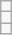<table class="wikitable">
<tr>
<td></td>
</tr>
<tr>
<td></td>
</tr>
<tr>
<td></td>
</tr>
</table>
